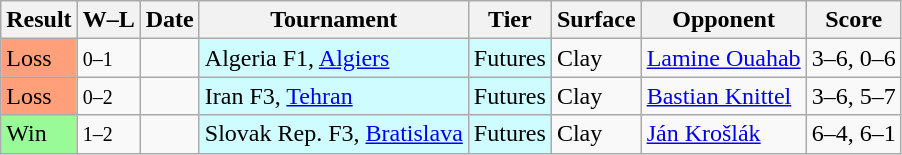<table class="sortable wikitable">
<tr>
<th>Result</th>
<th class="unsortable">W–L</th>
<th>Date</th>
<th>Tournament</th>
<th>Tier</th>
<th>Surface</th>
<th>Opponent</th>
<th class="unsortable">Score</th>
</tr>
<tr>
<td bgcolor=FFA07A>Loss</td>
<td><small>0–1</small></td>
<td></td>
<td style=background:#cffcff>Algeria F1, <a href='#'>Algiers</a></td>
<td style=background:#cffcff>Futures</td>
<td>Clay</td>
<td> <a href='#'>Lamine Ouahab</a></td>
<td>3–6, 0–6</td>
</tr>
<tr>
<td bgcolor=FFA07A>Loss</td>
<td><small>0–2</small></td>
<td></td>
<td style=background:#cffcff>Iran F3, <a href='#'>Tehran</a></td>
<td style=background:#cffcff>Futures</td>
<td>Clay</td>
<td> <a href='#'>Bastian Knittel</a></td>
<td>3–6, 5–7</td>
</tr>
<tr>
<td bgcolor=98fb98>Win</td>
<td><small>1–2</small></td>
<td></td>
<td style=background:#cffcff>Slovak Rep. F3, <a href='#'>Bratislava</a></td>
<td style=background:#cffcff>Futures</td>
<td>Clay</td>
<td> <a href='#'>Ján Krošlák</a></td>
<td>6–4, 6–1</td>
</tr>
</table>
